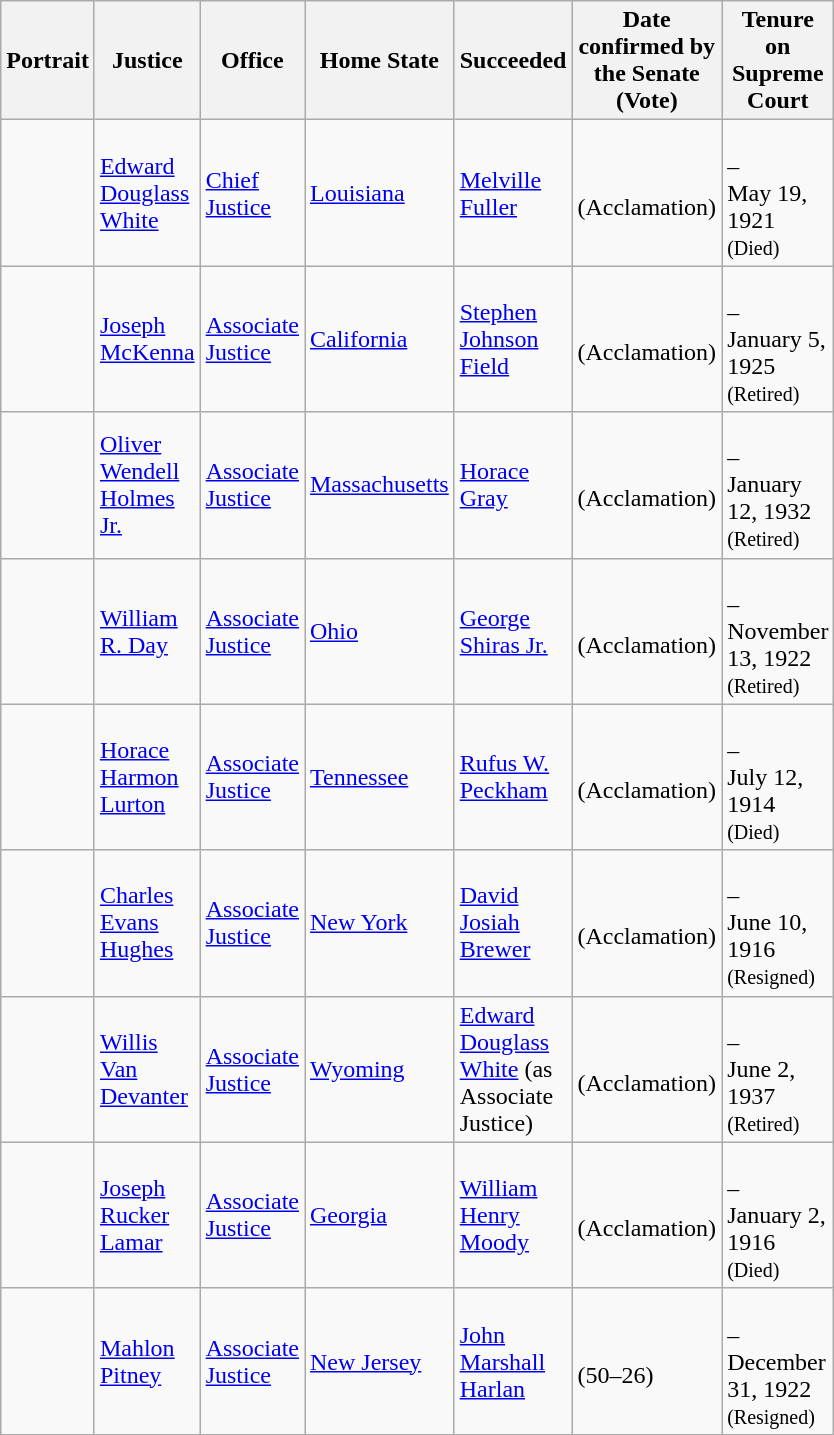<table class="wikitable sortable">
<tr>
<th scope="col" style="width: 10px;">Portrait</th>
<th scope="col" style="width: 10px;">Justice</th>
<th scope="col" style="width: 10px;">Office</th>
<th scope="col" style="width: 10px;">Home State</th>
<th scope="col" style="width: 10px;">Succeeded</th>
<th scope="col" style="width: 10px;">Date confirmed by the Senate<br>(Vote)</th>
<th scope="col" style="width: 10px;">Tenure on Supreme Court</th>
</tr>
<tr>
<td></td>
<td><a href='#'>Edward Douglass White</a></td>
<td><a href='#'>Chief Justice</a></td>
<td><a href='#'>Louisiana</a></td>
<td><a href='#'>Melville Fuller</a></td>
<td><br>(Acclamation)</td>
<td><br>–<br>May 19, 1921<br><small>(Died)</small></td>
</tr>
<tr>
<td></td>
<td><a href='#'>Joseph McKenna</a></td>
<td><a href='#'>Associate Justice</a></td>
<td><a href='#'>California</a></td>
<td><a href='#'>Stephen Johnson Field</a></td>
<td><br>(Acclamation)</td>
<td><br>–<br>January 5, 1925<br><small>(Retired)</small></td>
</tr>
<tr>
<td></td>
<td><a href='#'>Oliver Wendell Holmes Jr.</a></td>
<td><a href='#'>Associate Justice</a></td>
<td><a href='#'>Massachusetts</a></td>
<td><a href='#'>Horace Gray</a></td>
<td><br>(Acclamation)</td>
<td><br>–<br>January 12, 1932<br><small>(Retired)</small></td>
</tr>
<tr>
<td></td>
<td><a href='#'>William R. Day</a></td>
<td><a href='#'>Associate Justice</a></td>
<td><a href='#'>Ohio</a></td>
<td><a href='#'>George Shiras Jr.</a></td>
<td><br>(Acclamation)</td>
<td><br>–<br>November 13, 1922<br><small>(Retired)</small></td>
</tr>
<tr>
<td></td>
<td><a href='#'>Horace Harmon Lurton</a></td>
<td><a href='#'>Associate Justice</a></td>
<td><a href='#'>Tennessee</a></td>
<td><a href='#'>Rufus W. Peckham</a></td>
<td><br>(Acclamation)</td>
<td><br>–<br>July 12, 1914<br><small>(Died)</small></td>
</tr>
<tr>
<td></td>
<td><a href='#'>Charles Evans Hughes</a></td>
<td><a href='#'>Associate Justice</a></td>
<td><a href='#'>New York</a></td>
<td><a href='#'>David Josiah Brewer</a></td>
<td><br>(Acclamation)</td>
<td><br>–<br>June 10, 1916<br><small>(Resigned)</small></td>
</tr>
<tr>
<td></td>
<td><a href='#'>Willis Van Devanter</a></td>
<td><a href='#'>Associate Justice</a></td>
<td><a href='#'>Wyoming</a></td>
<td><a href='#'>Edward Douglass White</a> (as Associate Justice)</td>
<td><br>(Acclamation)</td>
<td><br>–<br>June 2, 1937<br><small>(Retired)</small></td>
</tr>
<tr>
<td></td>
<td><a href='#'>Joseph Rucker Lamar</a></td>
<td><a href='#'>Associate Justice</a></td>
<td><a href='#'>Georgia</a></td>
<td><a href='#'>William Henry Moody</a></td>
<td><br>(Acclamation)</td>
<td><br>–<br>January 2, 1916<br><small>(Died)</small></td>
</tr>
<tr>
<td></td>
<td><a href='#'>Mahlon Pitney</a></td>
<td><a href='#'>Associate Justice</a></td>
<td><a href='#'>New Jersey</a></td>
<td><a href='#'>John Marshall Harlan</a></td>
<td><br>(50–26)</td>
<td><br>–<br>December 31, 1922<br><small>(Resigned)</small></td>
</tr>
<tr>
</tr>
</table>
